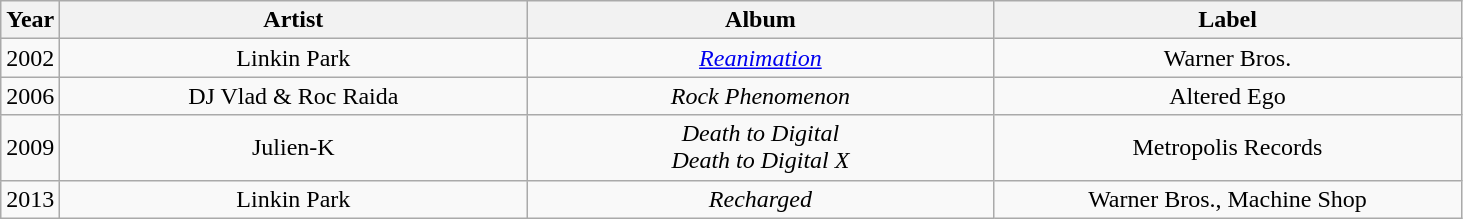<table class="wikitable plainrowheaders" style="text-align:center;">
<tr>
<th rowspan="1">Year</th>
<th scope="col" style="width:19em;">Artist</th>
<th scope="col" style="width:19em;">Album</th>
<th scope="col" style="width:19em;">Label</th>
</tr>
<tr>
<td>2002</td>
<td>Linkin Park</td>
<td><em><a href='#'>Reanimation</a></em></td>
<td>Warner Bros.</td>
</tr>
<tr>
<td>2006</td>
<td>DJ Vlad & Roc Raida</td>
<td><em>Rock Phenomenon</em></td>
<td>Altered Ego</td>
</tr>
<tr>
<td>2009</td>
<td>Julien-K</td>
<td><em>Death to Digital</em><br><em>Death to Digital X</em></td>
<td>Metropolis Records</td>
</tr>
<tr>
<td>2013</td>
<td>Linkin Park</td>
<td><em>Recharged</em></td>
<td>Warner Bros., Machine Shop</td>
</tr>
</table>
